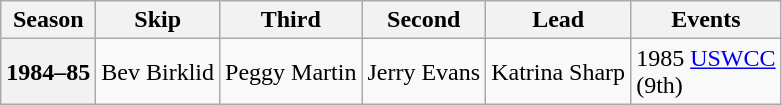<table class="wikitable">
<tr>
<th scope="col">Season</th>
<th scope="col">Skip</th>
<th scope="col">Third</th>
<th scope="col">Second</th>
<th scope="col">Lead</th>
<th scope="col">Events</th>
</tr>
<tr>
<th scope="row">1984–85</th>
<td>Bev Birklid</td>
<td>Peggy Martin</td>
<td>Jerry Evans</td>
<td>Katrina Sharp</td>
<td>1985 <a href='#'>USWCC</a> <br> (9th)</td>
</tr>
</table>
